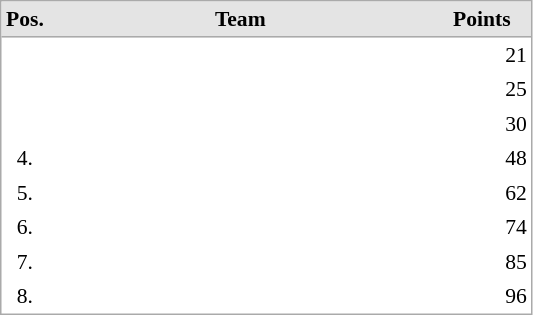<table cellspacing="0" cellpadding="3" style="border:1px solid #AAAAAA;font-size:90%">
<tr bgcolor="#E4E4E4">
<th style="border-bottom:1px solid #AAAAAA" width=10>Pos.</th>
<th style="border-bottom:1px solid #AAAAAA" width=250>Team</th>
<th style="border-bottom:1px solid #AAAAAA" width=60>Points</th>
</tr>
<tr align="center">
<td align="center" valign="top"></td>
<td align="left"></td>
<td align="right">21</td>
</tr>
<tr align="center">
<td align="center" valign="top"></td>
<td align="left"></td>
<td align="right">25</td>
</tr>
<tr align="center">
<td align="center" valign="top"></td>
<td align="left"></td>
<td align="right">30</td>
</tr>
<tr align="center">
<td align="center" valign="top">4.</td>
<td align="left"></td>
<td align="right">48</td>
</tr>
<tr align="center">
<td align="center" valign="top">5.</td>
<td align="left"></td>
<td align="right">62</td>
</tr>
<tr align="center">
<td align="center" valign="top">6.</td>
<td align="left"></td>
<td align="right">74</td>
</tr>
<tr align="center">
<td align="center" valign="top">7.</td>
<td align="left"></td>
<td align="right">85</td>
</tr>
<tr align="center">
<td align="center" valign="top">8.</td>
<td align="left"></td>
<td align="right">96</td>
</tr>
</table>
